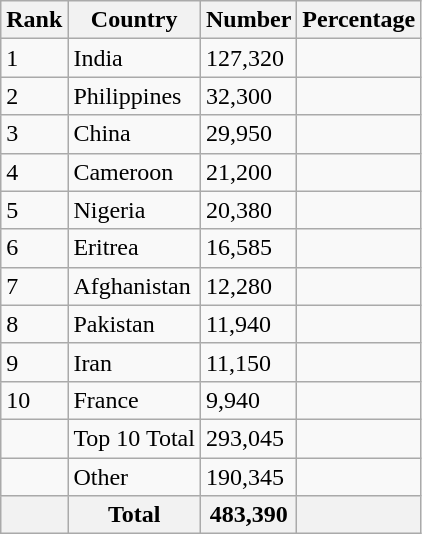<table class="wikitable" style="float: center;">
<tr>
<th>Rank</th>
<th>Country</th>
<th>Number</th>
<th>Percentage</th>
</tr>
<tr>
<td>1</td>
<td>India</td>
<td>127,320</td>
<td></td>
</tr>
<tr>
<td>2</td>
<td>Philippines</td>
<td>32,300</td>
<td></td>
</tr>
<tr>
<td>3</td>
<td>China</td>
<td>29,950</td>
<td></td>
</tr>
<tr>
<td>4</td>
<td>Cameroon</td>
<td>21,200</td>
<td></td>
</tr>
<tr>
<td>5</td>
<td>Nigeria</td>
<td>20,380</td>
<td></td>
</tr>
<tr>
<td>6</td>
<td>Eritrea</td>
<td>16,585</td>
<td></td>
</tr>
<tr>
<td>7</td>
<td>Afghanistan</td>
<td>12,280</td>
<td></td>
</tr>
<tr>
<td>8</td>
<td>Pakistan</td>
<td>11,940</td>
<td></td>
</tr>
<tr>
<td>9</td>
<td>Iran</td>
<td>11,150</td>
<td></td>
</tr>
<tr>
<td>10</td>
<td>France</td>
<td>9,940</td>
<td></td>
</tr>
<tr>
<td></td>
<td>Top 10 Total</td>
<td>293,045</td>
<td></td>
</tr>
<tr>
<td></td>
<td>Other</td>
<td>190,345</td>
<td></td>
</tr>
<tr>
<th></th>
<th>Total</th>
<th>483,390</th>
<th></th>
</tr>
</table>
